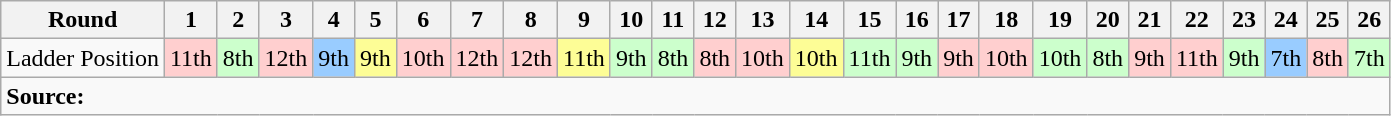<table class="wikitable">
<tr>
<th>Round</th>
<th>1</th>
<th>2</th>
<th>3</th>
<th>4</th>
<th>5</th>
<th>6</th>
<th>7</th>
<th>8</th>
<th>9</th>
<th>10</th>
<th>11</th>
<th>12</th>
<th>13</th>
<th>14</th>
<th>15</th>
<th>16</th>
<th>17</th>
<th>18</th>
<th>19</th>
<th>20</th>
<th>21</th>
<th>22</th>
<th>23</th>
<th>24</th>
<th>25</th>
<th>26</th>
</tr>
<tr>
<td>Ladder Position</td>
<td style="text-align:center; background:#FFCFCF">11th</td>
<td style="text-align:center; background:#cfc;">8th</td>
<td style="text-align:center; background:#FFCFCF">12th</td>
<td style="text-align:center; background:#99ccff;">9th</td>
<td style="text-align:center; background:#fdfd96">9th</td>
<td style="text-align:center; background:#FFCFCF">10th</td>
<td style="text-align:center; background:#FFCFCF">12th</td>
<td style="text-align:center; background:#FFCFCF">12th</td>
<td style="text-align:center; background:#fdfd96;">11th</td>
<td style="text-align:center; background:#cfc;">9th</td>
<td style="text-align:center; background:#cfc;">8th</td>
<td style="text-align:center; background:#FFCFCF">8th</td>
<td style="text-align:center; background:#FFCFCF">10th</td>
<td style="text-align:center; background:#fdfd96;">10th</td>
<td style="text-align:center; background:#cfc;">11th</td>
<td style="text-align:center; background:#cfc;">9th</td>
<td style="text-align:center; background:#FFCFCF">9th</td>
<td style="text-align:center; background:#FFCFCF">10th</td>
<td style="text-align:center; background:#cfc;">10th</td>
<td style="text-align:center; background:#cfc;">8th</td>
<td style="text-align:center; background:#FFCFCF">9th</td>
<td style="text-align:center; background:#FFCFCF">11th</td>
<td style="text-align:center; background:#cfc;">9th</td>
<td style="text-align:center; background:#99ccff;">7th</td>
<td style="text-align:center; background:#FFCFCF">8th</td>
<td style="text-align:center; background:#cfc;">7th</td>
</tr>
<tr>
<td colspan="27"><strong>Source:</strong></td>
</tr>
</table>
